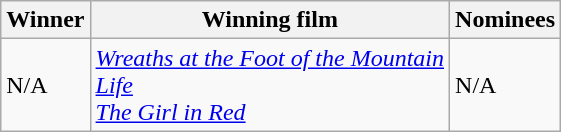<table class="wikitable">
<tr>
<th>Winner</th>
<th>Winning film</th>
<th>Nominees</th>
</tr>
<tr>
<td>N/A</td>
<td><em><a href='#'>Wreaths at the Foot of the Mountain</a></em><br><em><a href='#'>Life</a></em><br><em><a href='#'>The Girl in Red</a></em></td>
<td>N/A</td>
</tr>
</table>
